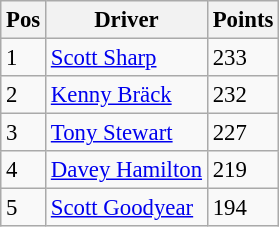<table class="wikitable" style="font-size: 95%;">
<tr>
<th>Pos</th>
<th>Driver</th>
<th>Points</th>
</tr>
<tr>
<td>1</td>
<td> <a href='#'>Scott Sharp</a></td>
<td>233</td>
</tr>
<tr>
<td>2</td>
<td> <a href='#'>Kenny Bräck</a></td>
<td>232</td>
</tr>
<tr>
<td>3</td>
<td> <a href='#'>Tony Stewart</a></td>
<td>227</td>
</tr>
<tr>
<td>4</td>
<td> <a href='#'>Davey Hamilton</a></td>
<td>219</td>
</tr>
<tr>
<td>5</td>
<td> <a href='#'>Scott Goodyear</a></td>
<td>194</td>
</tr>
</table>
